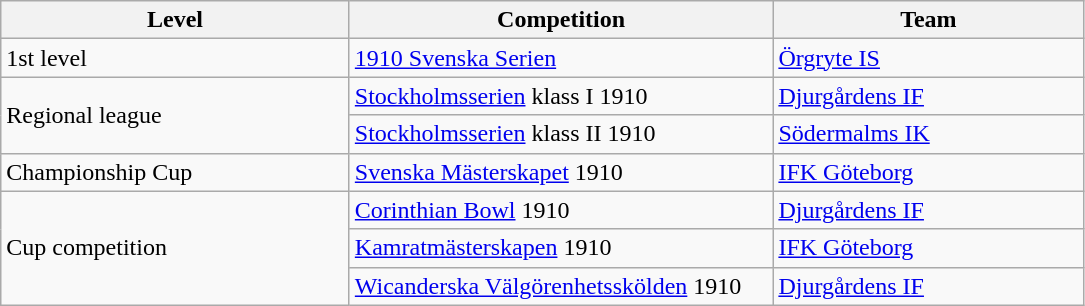<table class="wikitable" style="text-align: left;">
<tr>
<th style="width: 225px;">Level</th>
<th style="width: 275px;">Competition</th>
<th style="width: 200px;">Team</th>
</tr>
<tr>
<td>1st level</td>
<td><a href='#'>1910 Svenska Serien</a></td>
<td><a href='#'>Örgryte IS</a></td>
</tr>
<tr>
<td rowspan="2">Regional league</td>
<td><a href='#'>Stockholmsserien</a> klass I 1910</td>
<td><a href='#'>Djurgårdens IF</a></td>
</tr>
<tr>
<td><a href='#'>Stockholmsserien</a> klass II 1910</td>
<td><a href='#'>Södermalms IK</a></td>
</tr>
<tr>
<td>Championship Cup</td>
<td><a href='#'>Svenska Mästerskapet</a> 1910</td>
<td><a href='#'>IFK Göteborg</a></td>
</tr>
<tr>
<td rowspan="3">Cup competition</td>
<td><a href='#'>Corinthian Bowl</a> 1910</td>
<td><a href='#'>Djurgårdens IF</a></td>
</tr>
<tr>
<td><a href='#'>Kamratmästerskapen</a> 1910</td>
<td><a href='#'>IFK Göteborg</a></td>
</tr>
<tr>
<td><a href='#'>Wicanderska Välgörenhetsskölden</a> 1910</td>
<td><a href='#'>Djurgårdens IF</a></td>
</tr>
</table>
